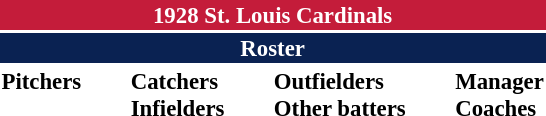<table class="toccolours" style="font-size: 95%;">
<tr>
<th colspan="10" style="background-color: #c41c3a; color: white; text-align: center;">1928 St. Louis Cardinals</th>
</tr>
<tr>
<td colspan="10" style="background-color: #0a2252; color: white; text-align: center;"><strong>Roster</strong></td>
</tr>
<tr>
<td valign="top"><strong>Pitchers</strong><br>









</td>
<td width="25px"></td>
<td valign="top"><strong>Catchers</strong><br>




<strong>Infielders</strong>






</td>
<td width="25px"></td>
<td valign="top"><strong>Outfielders</strong><br>






<strong>Other batters</strong>
</td>
<td width="25px"></td>
<td valign="top"><strong>Manager</strong><br>
<strong>Coaches</strong>

</td>
</tr>
</table>
